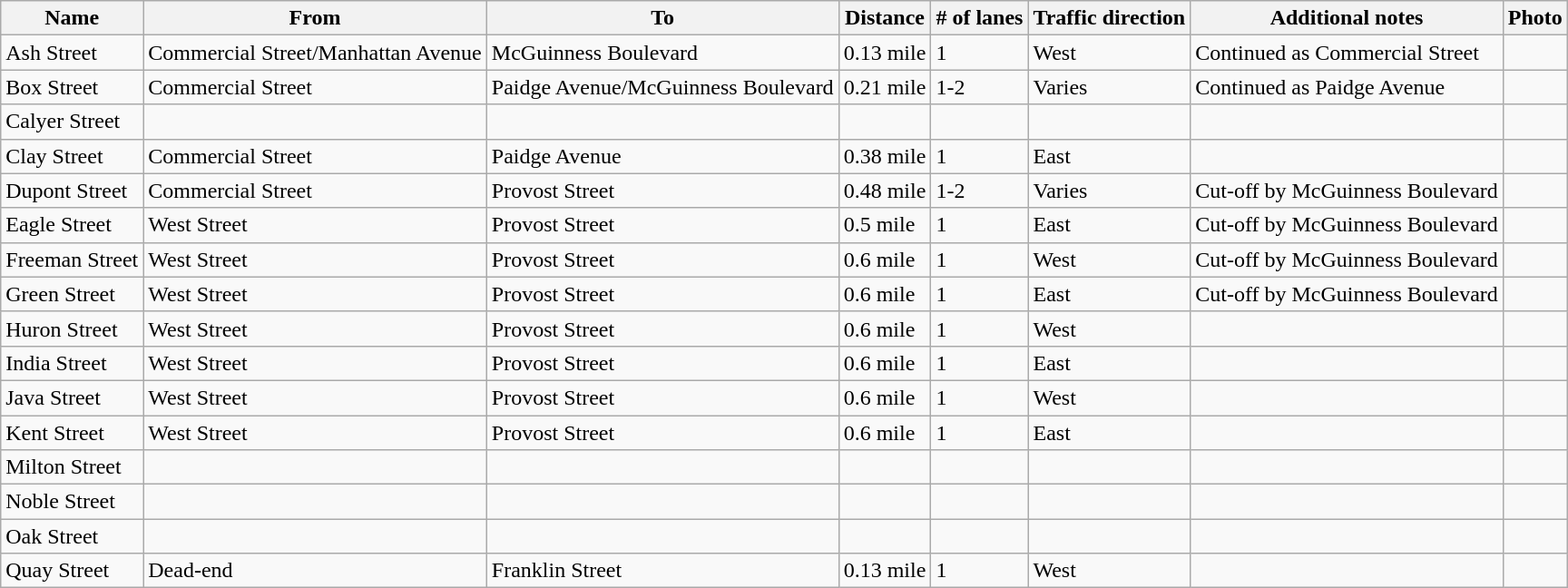<table class=wikitable>
<tr>
<th>Name</th>
<th>From</th>
<th>To</th>
<th>Distance</th>
<th># of lanes</th>
<th>Traffic direction</th>
<th>Additional notes</th>
<th>Photo</th>
</tr>
<tr>
<td>Ash Street</td>
<td>Commercial Street/Manhattan Avenue</td>
<td>McGuinness Boulevard</td>
<td>0.13 mile</td>
<td>1</td>
<td>West</td>
<td>Continued as Commercial Street</td>
<td></td>
</tr>
<tr>
<td>Box Street</td>
<td>Commercial Street</td>
<td>Paidge Avenue/McGuinness Boulevard</td>
<td>0.21 mile</td>
<td>1-2</td>
<td>Varies</td>
<td>Continued as Paidge Avenue</td>
<td></td>
</tr>
<tr>
<td>Calyer Street</td>
<td></td>
<td></td>
<td></td>
<td></td>
<td></td>
<td></td>
<td></td>
</tr>
<tr>
<td>Clay Street</td>
<td>Commercial Street</td>
<td>Paidge Avenue</td>
<td>0.38 mile</td>
<td>1</td>
<td>East</td>
<td></td>
<td></td>
</tr>
<tr>
<td>Dupont Street</td>
<td>Commercial Street</td>
<td>Provost Street</td>
<td>0.48 mile</td>
<td>1-2</td>
<td>Varies</td>
<td>Cut-off by McGuinness Boulevard</td>
<td></td>
</tr>
<tr>
<td>Eagle Street</td>
<td>West Street</td>
<td>Provost Street</td>
<td>0.5 mile</td>
<td>1</td>
<td>East</td>
<td>Cut-off by McGuinness Boulevard</td>
<td></td>
</tr>
<tr>
<td>Freeman Street</td>
<td>West Street</td>
<td>Provost Street</td>
<td>0.6 mile</td>
<td>1</td>
<td>West</td>
<td>Cut-off by McGuinness Boulevard</td>
<td></td>
</tr>
<tr>
<td>Green Street</td>
<td>West Street</td>
<td>Provost Street</td>
<td>0.6 mile</td>
<td>1</td>
<td>East</td>
<td>Cut-off by McGuinness Boulevard</td>
<td></td>
</tr>
<tr>
<td>Huron Street</td>
<td>West Street</td>
<td>Provost Street</td>
<td>0.6 mile</td>
<td>1</td>
<td>West</td>
<td></td>
<td></td>
</tr>
<tr>
<td>India Street</td>
<td>West Street</td>
<td>Provost Street</td>
<td>0.6 mile</td>
<td>1</td>
<td>East</td>
<td></td>
<td></td>
</tr>
<tr>
<td>Java Street</td>
<td>West Street</td>
<td>Provost Street</td>
<td>0.6 mile</td>
<td>1</td>
<td>West</td>
<td></td>
<td></td>
</tr>
<tr>
<td>Kent Street</td>
<td>West Street</td>
<td>Provost Street</td>
<td>0.6 mile</td>
<td>1</td>
<td>East</td>
<td></td>
<td></td>
</tr>
<tr>
<td>Milton Street</td>
<td></td>
<td></td>
<td></td>
<td></td>
<td></td>
<td></td>
<td></td>
</tr>
<tr>
<td>Noble Street</td>
<td></td>
<td></td>
<td></td>
<td></td>
<td></td>
<td></td>
<td></td>
</tr>
<tr>
<td>Oak Street</td>
<td></td>
<td></td>
<td></td>
<td></td>
<td></td>
<td></td>
<td></td>
</tr>
<tr>
<td>Quay Street</td>
<td>Dead-end</td>
<td>Franklin Street</td>
<td>0.13 mile</td>
<td>1</td>
<td>West</td>
<td></td>
<td></td>
</tr>
</table>
